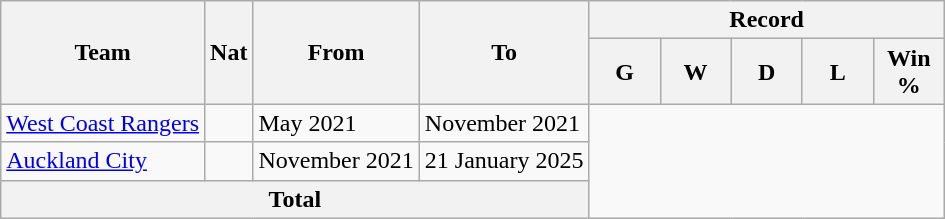<table class="wikitable" style="text-align: center">
<tr>
<th rowspan="2">Team</th>
<th rowspan="2">Nat</th>
<th rowspan="2">From</th>
<th rowspan="2">To</th>
<th colspan="5">Record</th>
</tr>
<tr>
<th width=40>G</th>
<th width=40>W</th>
<th width=40>D</th>
<th width=40>L</th>
<th width=40>Win %</th>
</tr>
<tr>
<td align=left><a href='#'>West Coast Rangers</a></td>
<td></td>
<td align=left>May 2021</td>
<td align=left>November 2021<br></td>
</tr>
<tr>
<td align=left><a href='#'>Auckland City</a></td>
<td></td>
<td align=left>November 2021</td>
<td align=left>21 January 2025<br></td>
</tr>
<tr>
<th colspan="4">Total<br></th>
</tr>
</table>
